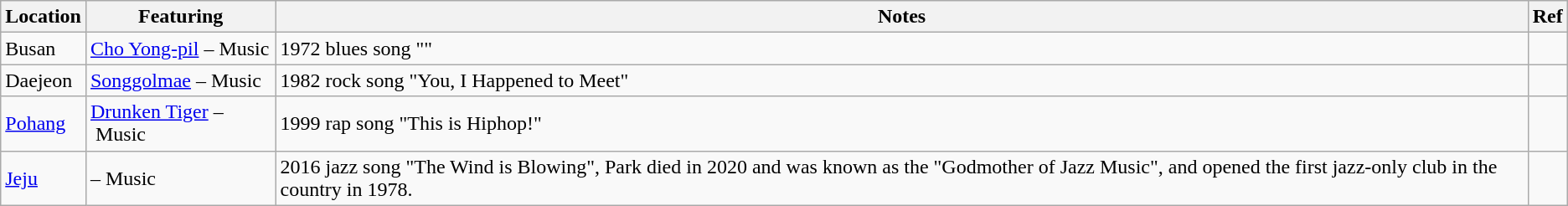<table class="wikitable">
<tr>
<th>Location</th>
<th>Featuring</th>
<th>Notes</th>
<th>Ref</th>
</tr>
<tr>
<td>Busan</td>
<td><a href='#'>Cho Yong-pil</a> – Music</td>
<td>1972 blues song ""</td>
<td></td>
</tr>
<tr>
<td>Daejeon</td>
<td><a href='#'>Songgolmae</a> – Music</td>
<td>1982 rock song "You, I Happened to Meet"</td>
<td></td>
</tr>
<tr>
<td><a href='#'>Pohang</a></td>
<td><a href='#'>Drunken Tiger</a> – Music</td>
<td>1999 rap song "This is Hiphop!"</td>
<td></td>
</tr>
<tr>
<td><a href='#'>Jeju</a></td>
<td> – Music</td>
<td>2016 jazz song "The Wind is Blowing", Park died in 2020 and was known as the "Godmother of Jazz Music", and opened the first jazz-only club in the country in 1978.</td>
<td></td>
</tr>
</table>
